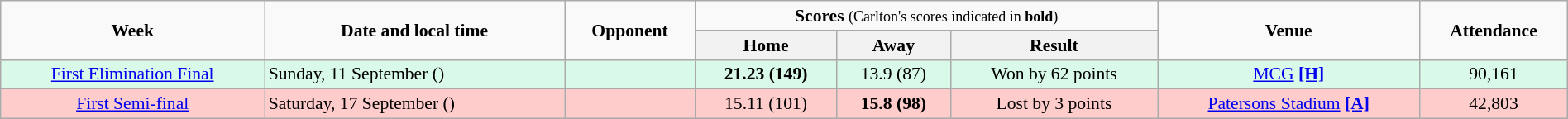<table class="wikitable" style="font-size:90%; text-align:center; width: 100%; margin-left: auto; margin-right: auto;">
<tr>
<td rowspan=2><strong>Week</strong></td>
<td rowspan=2><strong>Date and local time</strong></td>
<td rowspan=2><strong>Opponent</strong></td>
<td colspan=3><strong>Scores</strong> <small>(Carlton's scores indicated in <strong>bold</strong>)</small></td>
<td rowspan=2><strong>Venue</strong></td>
<td rowspan=2><strong>Attendance</strong></td>
</tr>
<tr>
<th>Home</th>
<th>Away</th>
<th>Result</th>
</tr>
<tr style="background:#d9f9e9;">
<td><a href='#'>First Elimination Final</a></td>
<td align=left>Sunday, 11 September ()</td>
<td align=left></td>
<td><strong>21.23 (149)</strong></td>
<td>13.9 (87)</td>
<td>Won by 62 points </td>
<td><a href='#'>MCG</a> <span></span><a href='#'><strong>[H]</strong></a></td>
<td>90,161</td>
</tr>
<tr style="background:#fcc;">
<td><a href='#'>First Semi-final</a></td>
<td align=left>Saturday, 17 September ()</td>
<td align=left></td>
<td>15.11 (101)</td>
<td><strong>15.8 (98)</strong></td>
<td>Lost by 3 points </td>
<td><a href='#'>Patersons Stadium</a> <span></span><a href='#'><strong>[A]</strong></a></td>
<td>42,803</td>
</tr>
</table>
